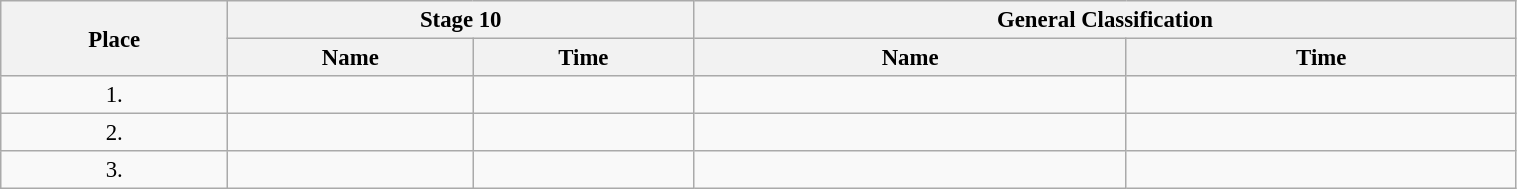<table class=wikitable style="font-size:95%" width="80%">
<tr>
<th rowspan="2">Place</th>
<th colspan="2">Stage 10</th>
<th colspan="2">General Classification</th>
</tr>
<tr>
<th>Name</th>
<th>Time</th>
<th>Name</th>
<th>Time</th>
</tr>
<tr>
<td align="center">1.</td>
<td></td>
<td></td>
<td></td>
<td></td>
</tr>
<tr>
<td align="center">2.</td>
<td></td>
<td></td>
<td></td>
<td></td>
</tr>
<tr>
<td align="center">3.</td>
<td></td>
<td></td>
<td></td>
<td></td>
</tr>
</table>
